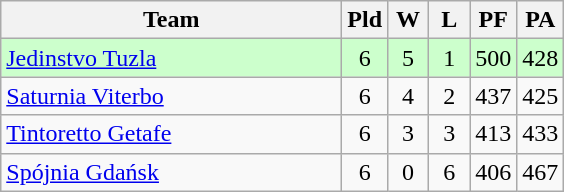<table class="wikitable" style="text-align:center">
<tr>
<th width=220>Team</th>
<th width=20>Pld</th>
<th width=20>W</th>
<th width=20>L</th>
<th width=20>PF</th>
<th width=20>PA</th>
</tr>
<tr bgcolor="#ccffcc">
<td align="left"> <a href='#'>Jedinstvo Tuzla</a></td>
<td>6</td>
<td>5</td>
<td>1</td>
<td>500</td>
<td>428</td>
</tr>
<tr>
<td align="left"> <a href='#'>Saturnia Viterbo</a></td>
<td>6</td>
<td>4</td>
<td>2</td>
<td>437</td>
<td>425</td>
</tr>
<tr>
<td align="left"> <a href='#'>Tintoretto Getafe</a></td>
<td>6</td>
<td>3</td>
<td>3</td>
<td>413</td>
<td>433</td>
</tr>
<tr>
<td align="left"> <a href='#'>Spójnia Gdańsk</a></td>
<td>6</td>
<td>0</td>
<td>6</td>
<td>406</td>
<td>467</td>
</tr>
</table>
